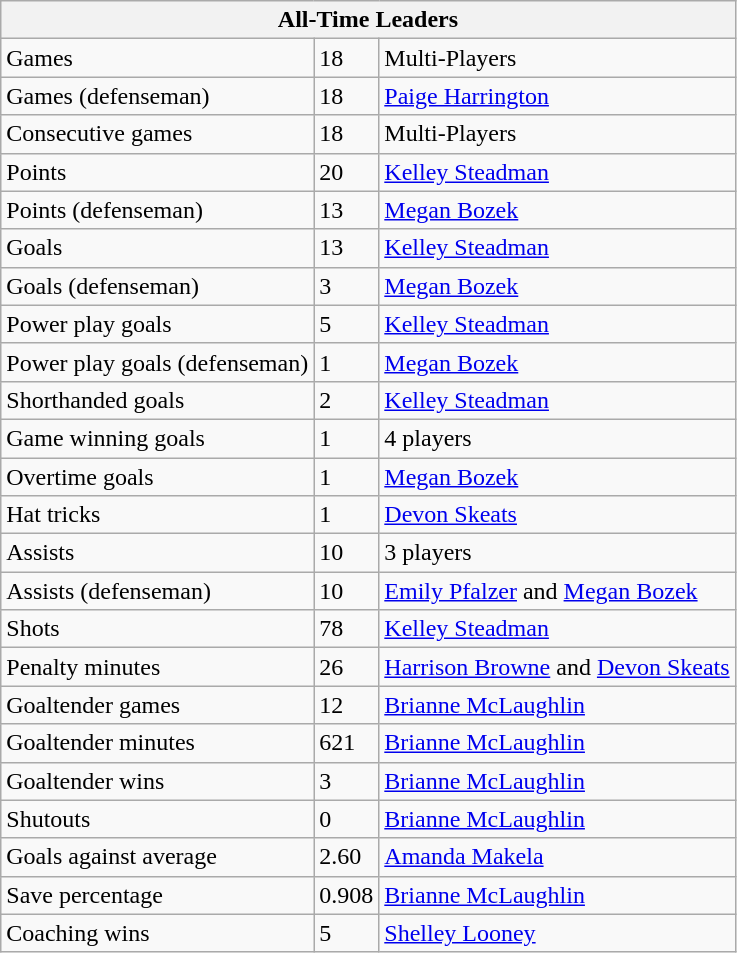<table class="wikitable">
<tr>
<th bgcolor="#DDDDFF" colspan="3" align="left">All-Time Leaders</th>
</tr>
<tr>
<td>Games</td>
<td>18</td>
<td>Multi-Players</td>
</tr>
<tr>
<td>Games (defenseman)</td>
<td>18</td>
<td><a href='#'>Paige Harrington</a></td>
</tr>
<tr>
<td>Consecutive games</td>
<td>18</td>
<td>Multi-Players</td>
</tr>
<tr>
<td>Points</td>
<td>20</td>
<td><a href='#'>Kelley Steadman</a></td>
</tr>
<tr>
<td>Points (defenseman)</td>
<td>13</td>
<td><a href='#'>Megan Bozek</a></td>
</tr>
<tr>
<td>Goals</td>
<td>13</td>
<td><a href='#'>Kelley Steadman</a></td>
</tr>
<tr>
<td>Goals (defenseman)</td>
<td>3</td>
<td><a href='#'>Megan Bozek</a></td>
</tr>
<tr>
<td>Power play goals</td>
<td>5</td>
<td><a href='#'>Kelley Steadman</a></td>
</tr>
<tr>
<td>Power play goals (defenseman)</td>
<td>1</td>
<td><a href='#'>Megan Bozek</a></td>
</tr>
<tr>
<td>Shorthanded goals</td>
<td>2</td>
<td><a href='#'>Kelley Steadman</a></td>
</tr>
<tr>
<td>Game winning goals</td>
<td>1</td>
<td>4 players</td>
</tr>
<tr>
<td>Overtime goals</td>
<td>1</td>
<td><a href='#'>Megan Bozek</a></td>
</tr>
<tr>
<td>Hat tricks</td>
<td>1</td>
<td><a href='#'>Devon Skeats</a></td>
</tr>
<tr>
<td>Assists</td>
<td>10</td>
<td>3 players</td>
</tr>
<tr>
<td>Assists (defenseman)</td>
<td>10</td>
<td><a href='#'>Emily Pfalzer</a> and <a href='#'>Megan Bozek</a></td>
</tr>
<tr>
<td>Shots</td>
<td>78</td>
<td><a href='#'>Kelley Steadman</a></td>
</tr>
<tr>
<td>Penalty minutes</td>
<td>26</td>
<td><a href='#'>Harrison Browne</a> and <a href='#'>Devon Skeats</a></td>
</tr>
<tr>
<td>Goaltender games</td>
<td>12</td>
<td><a href='#'>Brianne McLaughlin</a></td>
</tr>
<tr>
<td>Goaltender minutes</td>
<td>621</td>
<td><a href='#'>Brianne McLaughlin</a></td>
</tr>
<tr>
<td>Goaltender wins</td>
<td>3</td>
<td><a href='#'>Brianne McLaughlin</a></td>
</tr>
<tr>
<td>Shutouts</td>
<td>0</td>
<td><a href='#'>Brianne McLaughlin</a></td>
</tr>
<tr>
<td>Goals against average</td>
<td>2.60</td>
<td><a href='#'>Amanda Makela</a></td>
</tr>
<tr>
<td>Save percentage</td>
<td>0.908</td>
<td><a href='#'>Brianne McLaughlin</a></td>
</tr>
<tr>
<td>Coaching wins</td>
<td>5</td>
<td><a href='#'>Shelley Looney</a></td>
</tr>
</table>
